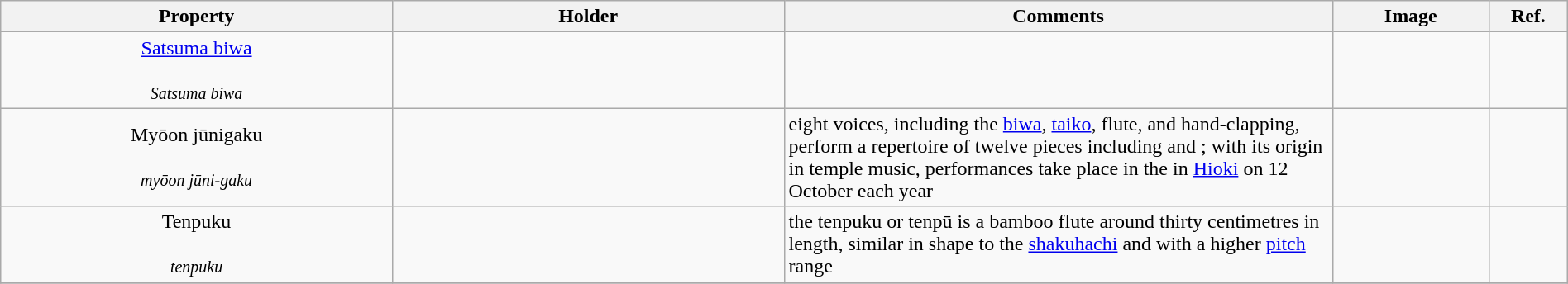<table class="wikitable sortable"  style="width:100%;">
<tr>
<th width="25%" align="left">Property</th>
<th width="25%" align="left">Holder</th>
<th width="35%" align="left" class="unsortable">Comments</th>
<th width="10%" align="left" class="unsortable">Image</th>
<th width="5%" align="left" class="unsortable">Ref.</th>
</tr>
<tr>
<td align="center"><a href='#'>Satsuma biwa</a><br><br><small><em>Satsuma biwa</em></small></td>
<td></td>
<td></td>
<td></td>
<td></td>
</tr>
<tr>
<td align="center">Myōon jūnigaku<br><br><small><em>myōon jūni-gaku</em></small></td>
<td></td>
<td>eight voices, including the <a href='#'>biwa</a>, <a href='#'>taiko</a>, flute, and hand-clapping, perform a repertoire of twelve pieces including  and ; with its origin in temple music, performances take place in the  in <a href='#'>Hioki</a> on 12 October each year</td>
<td></td>
<td></td>
</tr>
<tr>
<td align="center">Tenpuku<br><br><small><em>tenpuku</em></small></td>
<td></td>
<td>the tenpuku or tenpū is a bamboo flute around thirty centimetres in length, similar in shape to the <a href='#'>shakuhachi</a> and with a higher <a href='#'>pitch</a> range</td>
<td></td>
<td></td>
</tr>
<tr>
</tr>
</table>
